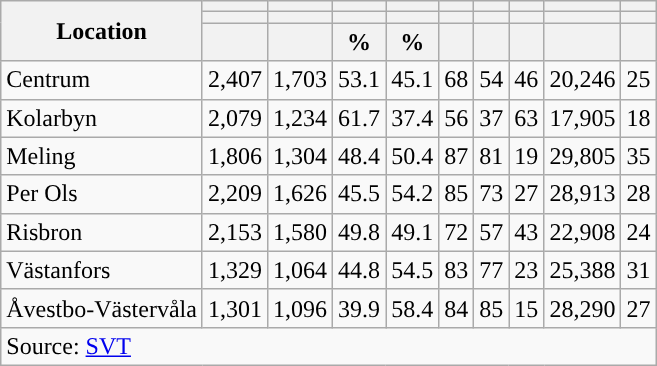<table role="presentation" class="wikitable sortable mw-collapsible">
<tr>
<th rowspan="3">Location</th>
<th></th>
<th></th>
<th></th>
<th></th>
<th></th>
<th></th>
<th></th>
<th></th>
<th></th>
</tr>
<tr>
<th></th>
<th></th>
<th style="background:"></th>
<th style="background:"></th>
<th></th>
<th></th>
<th></th>
<th></th>
<th></th>
</tr>
<tr>
<th data-sort-type="number"></th>
<th data-sort-type="number"></th>
<th data-sort-type="number">%</th>
<th data-sort-type="number">%</th>
<th data-sort-type="number"></th>
<th data-sort-type="number"></th>
<th data-sort-type="number"></th>
<th data-sort-type="number"></th>
<th data-sort-type="number"></th>
</tr>
<tr>
<td align="left">Centrum</td>
<td>2,407</td>
<td>1,703</td>
<td>53.1</td>
<td>45.1</td>
<td>68</td>
<td>54</td>
<td>46</td>
<td>20,246</td>
<td>25</td>
</tr>
<tr>
<td align="left">Kolarbyn</td>
<td>2,079</td>
<td>1,234</td>
<td>61.7</td>
<td>37.4</td>
<td>56</td>
<td>37</td>
<td>63</td>
<td>17,905</td>
<td>18</td>
</tr>
<tr>
<td align="left">Meling</td>
<td>1,806</td>
<td>1,304</td>
<td>48.4</td>
<td>50.4</td>
<td>87</td>
<td>81</td>
<td>19</td>
<td>29,805</td>
<td>35</td>
</tr>
<tr>
<td align="left">Per Ols</td>
<td>2,209</td>
<td>1,626</td>
<td>45.5</td>
<td>54.2</td>
<td>85</td>
<td>73</td>
<td>27</td>
<td>28,913</td>
<td>28</td>
</tr>
<tr>
<td align="left">Risbron</td>
<td>2,153</td>
<td>1,580</td>
<td>49.8</td>
<td>49.1</td>
<td>72</td>
<td>57</td>
<td>43</td>
<td>22,908</td>
<td>24</td>
</tr>
<tr>
<td align="left">Västanfors</td>
<td>1,329</td>
<td>1,064</td>
<td>44.8</td>
<td>54.5</td>
<td>83</td>
<td>77</td>
<td>23</td>
<td>25,388</td>
<td>31</td>
</tr>
<tr>
<td align="left">Åvestbo-Västervåla</td>
<td>1,301</td>
<td>1,096</td>
<td>39.9</td>
<td>58.4</td>
<td>84</td>
<td>85</td>
<td>15</td>
<td>28,290</td>
<td>27</td>
</tr>
<tr>
<td colspan="10" align="left">Source: <a href='#'>SVT</a></td>
</tr>
</table>
